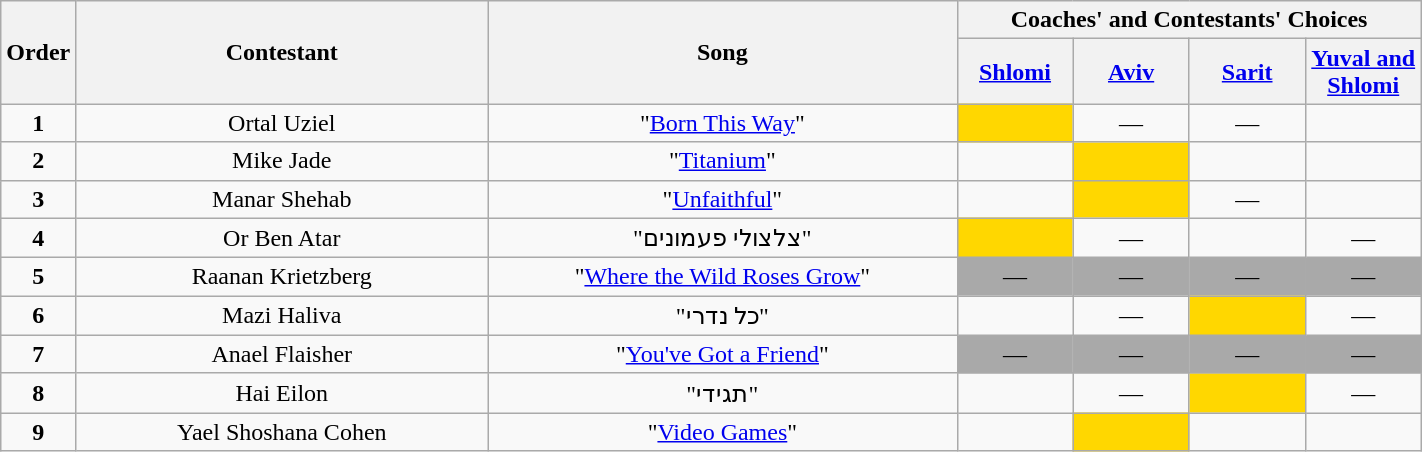<table class="wikitable" style="text-align: center; width:75%;">
<tr>
<th rowspan=2 width="05%">Order</th>
<th rowspan=2 width="29%">Contestant</th>
<th rowspan=2>Song</th>
<th colspan=4>Coaches' and Contestants' Choices</th>
</tr>
<tr>
<th style="width:70px;"><a href='#'>Shlomi</a></th>
<th style="width:70px;"><a href='#'>Aviv</a></th>
<th style="width:70px;"><a href='#'>Sarit</a></th>
<th style="width:70px;"><a href='#'>Yuval and Shlomi</a></th>
</tr>
<tr>
<td align="center"><strong>1</strong></td>
<td>Ortal Uziel</td>
<td>"<a href='#'>Born This Way</a>"</td>
<td style="background:gold;text-align:center;"></td>
<td align="center">—</td>
<td align="center">—</td>
<td style=";text-align:center;"></td>
</tr>
<tr>
<td align="center"><strong>2</strong></td>
<td>Mike Jade</td>
<td>"<a href='#'>Titanium</a>"</td>
<td style=";text-align:center;"></td>
<td style="background:gold;text-align:center;"></td>
<td style=";text-align:center;"></td>
<td style=";text-align:center;"></td>
</tr>
<tr>
<td align="center"><strong>3</strong></td>
<td>Manar Shehab</td>
<td>"<a href='#'>Unfaithful</a>"</td>
<td style=";text-align:center;"></td>
<td style="background:gold;text-align:center;"></td>
<td align="center">—</td>
<td style=";text-align:center;"></td>
</tr>
<tr>
<td align="center"><strong>4</strong></td>
<td>Or Ben Atar</td>
<td>"צלצולי פעמונים"</td>
<td style="background:gold;text-align:center;"></td>
<td align="center">—</td>
<td style=";text-align:center;"></td>
<td align="center">—</td>
</tr>
<tr>
<td align="center"><strong>5</strong></td>
<td>Raanan Krietzberg</td>
<td>"<a href='#'>Where the Wild Roses Grow</a>"</td>
<td style="background:darkgrey;text-align:center;">—</td>
<td style="background:darkgrey;text-align:center;">—</td>
<td style="background:darkgrey;text-align:center;">—</td>
<td style="background:darkgrey;text-align:center;">—</td>
</tr>
<tr>
<td align="center"><strong>6</strong></td>
<td>Mazi Haliva</td>
<td>"כל נדרי"</td>
<td style=";text-align:center;"></td>
<td align="center">—</td>
<td style="background:gold;text-align:center;"></td>
<td align="center">—</td>
</tr>
<tr>
<td align="center"><strong>7</strong></td>
<td>Anael Flaisher</td>
<td>"<a href='#'>You've Got a Friend</a>"</td>
<td style="background:darkgrey;text-align:center;">—</td>
<td style="background:darkgrey;text-align:center;">—</td>
<td style="background:darkgrey;text-align:center;">—</td>
<td style="background:darkgrey;text-align:center;">—</td>
</tr>
<tr>
<td align="center"><strong>8</strong></td>
<td>Hai Eilon</td>
<td>"תגידי"</td>
<td style=";text-align:center;"></td>
<td align="center">—</td>
<td style="background:gold;text-align:center;"></td>
<td align="center">—</td>
</tr>
<tr>
<td align="center"><strong>9</strong></td>
<td>Yael Shoshana Cohen</td>
<td>"<a href='#'>Video Games</a>"</td>
<td style=";text-align:center;"></td>
<td style="background:gold;text-align:center;"></td>
<td style=";text-align:center;"></td>
<td style=";text-align:center;"></td>
</tr>
</table>
